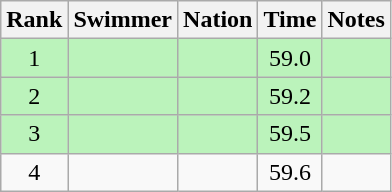<table class="wikitable sortable" style="text-align:center">
<tr>
<th>Rank</th>
<th>Swimmer</th>
<th>Nation</th>
<th>Time</th>
<th>Notes</th>
</tr>
<tr bgcolor=bbf3bb>
<td>1</td>
<td align=left></td>
<td align=left></td>
<td>59.0</td>
<td></td>
</tr>
<tr bgcolor=bbf3bb>
<td>2</td>
<td align=left></td>
<td align=left></td>
<td>59.2</td>
<td></td>
</tr>
<tr bgcolor=bbf3bb>
<td>3</td>
<td align=left></td>
<td align=left></td>
<td>59.5</td>
<td></td>
</tr>
<tr>
<td>4</td>
<td align=left></td>
<td align=left></td>
<td>59.6</td>
<td></td>
</tr>
</table>
